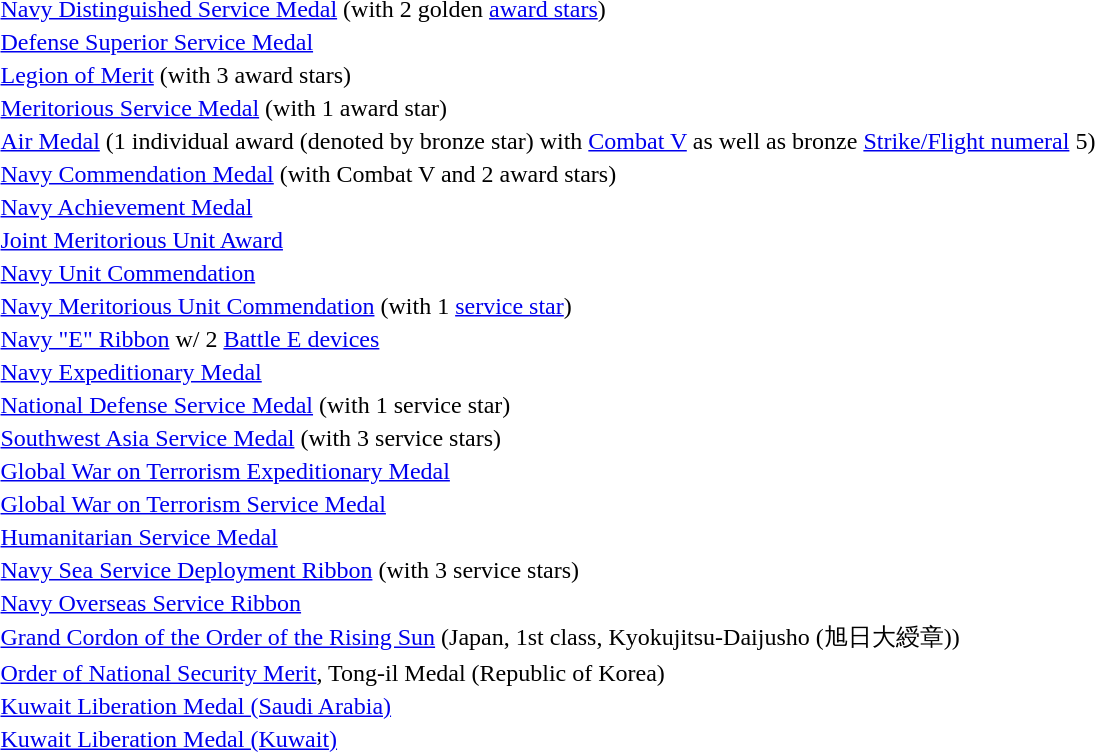<table>
<tr>
<td></td>
<td><a href='#'>Navy Distinguished Service Medal</a> (with 2 golden <a href='#'>award stars</a>)</td>
</tr>
<tr>
<td></td>
<td><a href='#'>Defense Superior Service Medal</a></td>
</tr>
<tr>
<td></td>
<td><a href='#'>Legion of Merit</a> (with 3 award stars)</td>
</tr>
<tr>
<td></td>
<td><a href='#'>Meritorious Service Medal</a> (with 1 award star)</td>
</tr>
<tr>
<td><span></span><span></span><span></span></td>
<td><a href='#'>Air Medal</a> (1 individual award (denoted by bronze star) with <a href='#'>Combat V</a> as well as bronze <a href='#'>Strike/Flight numeral</a> 5)</td>
</tr>
<tr>
<td><span></span><span></span><span></span></td>
<td><a href='#'>Navy Commendation Medal</a> (with Combat V and 2 award stars)</td>
</tr>
<tr>
<td></td>
<td><a href='#'>Navy Achievement Medal</a></td>
</tr>
<tr>
<td></td>
<td><a href='#'>Joint Meritorious Unit Award</a></td>
</tr>
<tr>
<td></td>
<td><a href='#'>Navy Unit Commendation</a></td>
</tr>
<tr>
<td></td>
<td><a href='#'>Navy Meritorious Unit Commendation</a> (with 1 <a href='#'>service star</a>)</td>
</tr>
<tr>
<td></td>
<td><a href='#'>Navy "E" Ribbon</a> w/ 2 <a href='#'>Battle E devices</a></td>
</tr>
<tr>
<td></td>
<td><a href='#'>Navy Expeditionary Medal</a></td>
</tr>
<tr>
<td></td>
<td><a href='#'>National Defense Service Medal</a> (with 1 service star)</td>
</tr>
<tr>
<td></td>
<td><a href='#'>Southwest Asia Service Medal</a> (with 3 service stars)</td>
</tr>
<tr>
<td></td>
<td><a href='#'>Global War on Terrorism Expeditionary Medal</a></td>
</tr>
<tr>
<td></td>
<td><a href='#'>Global War on Terrorism Service Medal</a></td>
</tr>
<tr>
<td></td>
<td><a href='#'>Humanitarian Service Medal</a></td>
</tr>
<tr>
<td></td>
<td><a href='#'>Navy Sea Service Deployment Ribbon</a> (with 3 service stars)</td>
</tr>
<tr>
<td></td>
<td><a href='#'>Navy Overseas Service Ribbon</a></td>
</tr>
<tr>
<td></td>
<td><a href='#'>Grand Cordon of the Order of the Rising Sun</a> (Japan, 1st class, Kyokujitsu-Daijusho (旭日大綬章))</td>
</tr>
<tr>
<td></td>
<td><a href='#'>Order of National Security Merit</a>, Tong-il Medal (Republic of Korea)</td>
</tr>
<tr>
<td></td>
<td><a href='#'>Kuwait Liberation Medal (Saudi Arabia)</a></td>
</tr>
<tr>
<td></td>
<td><a href='#'>Kuwait Liberation Medal (Kuwait)</a></td>
</tr>
</table>
